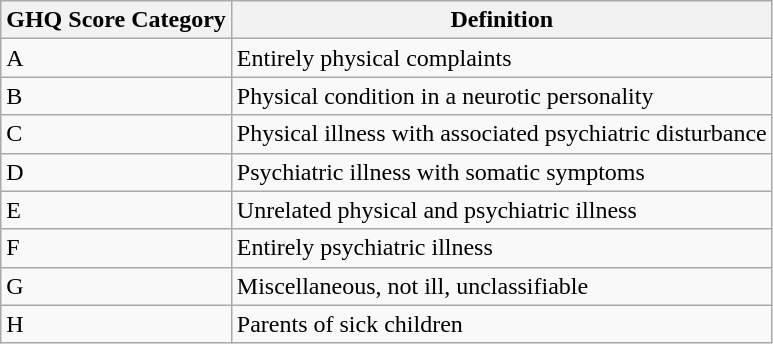<table class="wikitable">
<tr>
<th>GHQ Score Category</th>
<th>Definition</th>
</tr>
<tr>
<td>A</td>
<td>Entirely physical complaints</td>
</tr>
<tr>
<td>B</td>
<td>Physical condition in a neurotic personality</td>
</tr>
<tr>
<td>C</td>
<td>Physical illness with associated psychiatric disturbance</td>
</tr>
<tr>
<td>D</td>
<td>Psychiatric illness with somatic symptoms</td>
</tr>
<tr>
<td>E</td>
<td>Unrelated physical and psychiatric illness</td>
</tr>
<tr>
<td>F</td>
<td>Entirely psychiatric illness</td>
</tr>
<tr>
<td>G</td>
<td>Miscellaneous, not ill, unclassifiable</td>
</tr>
<tr>
<td>H</td>
<td>Parents of sick children</td>
</tr>
</table>
